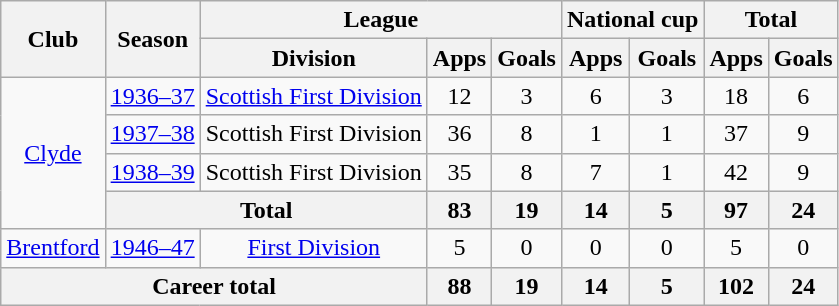<table class="wikitable" style="text-align: center;">
<tr>
<th rowspan="2">Club</th>
<th rowspan="2">Season</th>
<th colspan="3">League</th>
<th colspan="2">National cup</th>
<th colspan="2">Total</th>
</tr>
<tr>
<th>Division</th>
<th>Apps</th>
<th>Goals</th>
<th>Apps</th>
<th>Goals</th>
<th>Apps</th>
<th>Goals</th>
</tr>
<tr>
<td rowspan="4"><a href='#'>Clyde</a></td>
<td><a href='#'>1936–37</a></td>
<td><a href='#'>Scottish First Division</a></td>
<td>12</td>
<td>3</td>
<td>6</td>
<td>3</td>
<td>18</td>
<td>6</td>
</tr>
<tr>
<td><a href='#'>1937–38</a></td>
<td>Scottish First Division</td>
<td>36</td>
<td>8</td>
<td>1</td>
<td>1</td>
<td>37</td>
<td>9</td>
</tr>
<tr>
<td><a href='#'>1938–39</a></td>
<td>Scottish First Division</td>
<td>35</td>
<td>8</td>
<td>7</td>
<td>1</td>
<td>42</td>
<td>9</td>
</tr>
<tr>
<th colspan="2">Total</th>
<th>83</th>
<th>19</th>
<th>14</th>
<th>5</th>
<th>97</th>
<th>24</th>
</tr>
<tr>
<td><a href='#'>Brentford</a></td>
<td><a href='#'>1946–47</a></td>
<td><a href='#'>First Division</a></td>
<td>5</td>
<td>0</td>
<td>0</td>
<td>0</td>
<td>5</td>
<td>0</td>
</tr>
<tr>
<th colspan="3">Career total</th>
<th>88</th>
<th>19</th>
<th>14</th>
<th>5</th>
<th>102</th>
<th>24</th>
</tr>
</table>
